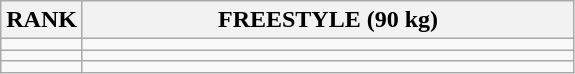<table class="wikitable">
<tr>
<th>RANK</th>
<th align="center" style="width: 20em">FREESTYLE (90 kg)</th>
</tr>
<tr>
<td align="center"></td>
<td></td>
</tr>
<tr>
<td align="center"></td>
<td></td>
</tr>
<tr>
<td align="center"></td>
<td></td>
</tr>
</table>
